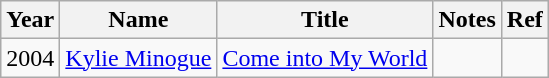<table class="wikitable">
<tr>
<th>Year</th>
<th>Name</th>
<th>Title</th>
<th>Notes</th>
<th>Ref</th>
</tr>
<tr>
<td>2004</td>
<td><a href='#'>Kylie Minogue</a></td>
<td><a href='#'>Come into My World</a></td>
<td></td>
<td></td>
</tr>
</table>
